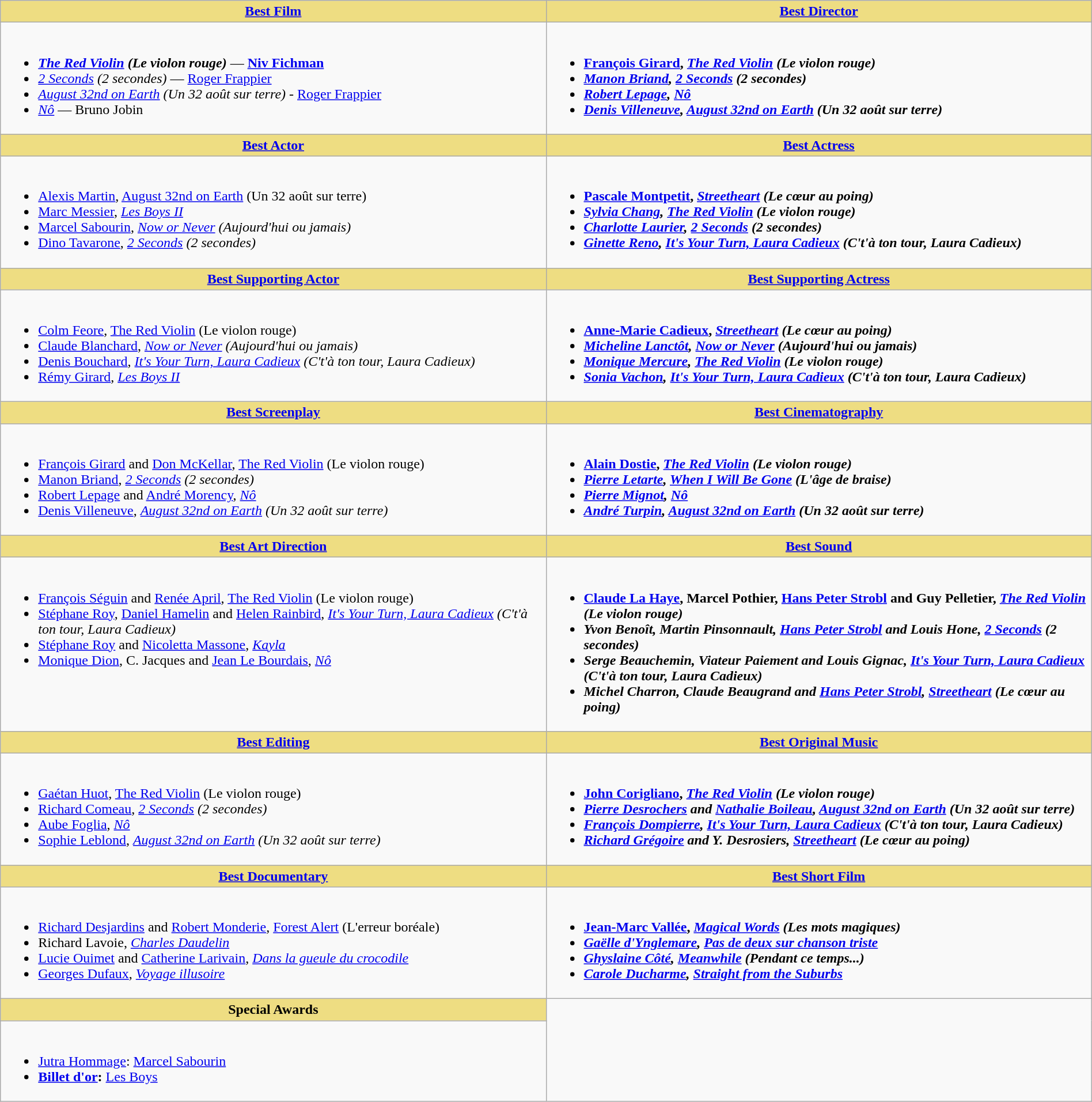<table class=wikitable width="100%">
<tr>
<th style="background:#EEDD82; width:50%"><a href='#'>Best Film</a></th>
<th style="background:#EEDD82; width:50%"><a href='#'>Best Director</a></th>
</tr>
<tr>
<td valign="top"><br><ul><li> <strong><em><a href='#'>The Red Violin</a> (Le violon rouge)</em></strong> — <strong><a href='#'>Niv Fichman</a></strong></li><li><em><a href='#'>2 Seconds</a> (2 secondes)</em> — <a href='#'>Roger Frappier</a></li><li><em><a href='#'>August 32nd on Earth</a> (Un 32 août sur terre)</em> - <a href='#'>Roger Frappier</a></li><li><em><a href='#'>Nô</a></em> — Bruno Jobin</li></ul></td>
<td valign="top"><br><ul><li> <strong><a href='#'>François Girard</a>, <em><a href='#'>The Red Violin</a> (Le violon rouge)<strong><em></li><li><a href='#'>Manon Briand</a>, </em><a href='#'>2 Seconds</a> (2 secondes)<em></li><li><a href='#'>Robert Lepage</a>, </em><a href='#'>Nô</a><em></li><li><a href='#'>Denis Villeneuve</a>, </em><a href='#'>August 32nd on Earth</a> (Un 32 août sur terre)<em></li></ul></td>
</tr>
<tr>
<th style="background:#EEDD82; width:50%"><a href='#'>Best Actor</a></th>
<th style="background:#EEDD82; width:50%"><a href='#'>Best Actress</a></th>
</tr>
<tr>
<td valign="top"><br><ul><li> </strong><a href='#'>Alexis Martin</a>, </em><a href='#'>August 32nd on Earth</a> (Un 32 août sur terre)</em></strong></li><li><a href='#'>Marc Messier</a>, <em><a href='#'>Les Boys II</a></em></li><li><a href='#'>Marcel Sabourin</a>, <em><a href='#'>Now or Never</a> (Aujourd'hui ou jamais)</em></li><li><a href='#'>Dino Tavarone</a>, <em><a href='#'>2 Seconds</a> (2 secondes)</em></li></ul></td>
<td valign="top"><br><ul><li> <strong><a href='#'>Pascale Montpetit</a>, <em><a href='#'>Streetheart</a> (Le cœur au poing)<strong><em></li><li><a href='#'>Sylvia Chang</a>, </em><a href='#'>The Red Violin</a> (Le violon rouge)<em></li><li><a href='#'>Charlotte Laurier</a>, </em><a href='#'>2 Seconds</a> (2 secondes)<em></li><li><a href='#'>Ginette Reno</a>, </em><a href='#'>It's Your Turn, Laura Cadieux</a> (C't'à ton tour, Laura Cadieux)<em></li></ul></td>
</tr>
<tr>
<th style="background:#EEDD82; width:50%"><a href='#'>Best Supporting Actor</a></th>
<th style="background:#EEDD82; width:50%"><a href='#'>Best Supporting Actress</a></th>
</tr>
<tr>
<td valign="top"><br><ul><li> </strong><a href='#'>Colm Feore</a>, </em><a href='#'>The Red Violin</a> (Le violon rouge)</em></strong></li><li><a href='#'>Claude Blanchard</a>, <em><a href='#'>Now or Never</a> (Aujourd'hui ou jamais)</em></li><li><a href='#'>Denis Bouchard</a>, <em><a href='#'>It's Your Turn, Laura Cadieux</a> (C't'à ton tour, Laura Cadieux)</em></li><li><a href='#'>Rémy Girard</a>, <em><a href='#'>Les Boys II</a></em></li></ul></td>
<td valign="top"><br><ul><li> <strong><a href='#'>Anne-Marie Cadieux</a>, <em><a href='#'>Streetheart</a> (Le cœur au poing)<strong><em></li><li><a href='#'>Micheline Lanctôt</a>, </em><a href='#'>Now or Never</a> (Aujourd'hui ou jamais)<em></li><li><a href='#'>Monique Mercure</a>, </em><a href='#'>The Red Violin</a> (Le violon rouge)<em></li><li><a href='#'>Sonia Vachon</a>, </em><a href='#'>It's Your Turn, Laura Cadieux</a> (C't'à ton tour, Laura Cadieux)<em></li></ul></td>
</tr>
<tr>
<th style="background:#EEDD82; width:50%"><a href='#'>Best Screenplay</a></th>
<th style="background:#EEDD82; width:50%"><a href='#'>Best Cinematography</a></th>
</tr>
<tr>
<td valign="top"><br><ul><li> </strong><a href='#'>François Girard</a> and <a href='#'>Don McKellar</a>, </em><a href='#'>The Red Violin</a> (Le violon rouge)</em></strong></li><li><a href='#'>Manon Briand</a>, <em><a href='#'>2 Seconds</a> (2 secondes)</em></li><li><a href='#'>Robert Lepage</a> and <a href='#'>André Morency</a>, <em><a href='#'>Nô</a></em></li><li><a href='#'>Denis Villeneuve</a>, <em><a href='#'>August 32nd on Earth</a> (Un 32 août sur terre)</em></li></ul></td>
<td valign="top"><br><ul><li> <strong><a href='#'>Alain Dostie</a>, <em><a href='#'>The Red Violin</a> (Le violon rouge)<strong><em></li><li><a href='#'>Pierre Letarte</a>, </em><a href='#'>When I Will Be Gone</a> (L'âge de braise)<em></li><li><a href='#'>Pierre Mignot</a>, </em><a href='#'>Nô</a><em></li><li><a href='#'>André Turpin</a>, </em><a href='#'>August 32nd on Earth</a> (Un 32 août sur terre)<em></li></ul></td>
</tr>
<tr>
<th style="background:#EEDD82; width:50%"><a href='#'>Best Art Direction</a></th>
<th style="background:#EEDD82; width:50%"><a href='#'>Best Sound</a></th>
</tr>
<tr>
<td valign="top"><br><ul><li> </strong><a href='#'>François Séguin</a> and <a href='#'>Renée April</a>, </em><a href='#'>The Red Violin</a> (Le violon rouge)</em></strong></li><li><a href='#'>Stéphane Roy</a>, <a href='#'>Daniel Hamelin</a> and <a href='#'>Helen Rainbird</a>, <em><a href='#'>It's Your Turn, Laura Cadieux</a> (C't'à ton tour, Laura Cadieux)</em></li><li><a href='#'>Stéphane Roy</a> and <a href='#'>Nicoletta Massone</a>, <em><a href='#'>Kayla</a></em></li><li><a href='#'>Monique Dion</a>, C. Jacques and <a href='#'>Jean Le Bourdais</a>, <em><a href='#'>Nô</a></em></li></ul></td>
<td valign="top"><br><ul><li> <strong><a href='#'>Claude La Haye</a>, Marcel Pothier, <a href='#'>Hans Peter Strobl</a> and Guy Pelletier, <em><a href='#'>The Red Violin</a> (Le violon rouge)<strong><em></li><li>Yvon Benoît, Martin Pinsonnault, <a href='#'>Hans Peter Strobl</a> and Louis Hone, </em><a href='#'>2 Seconds</a> (2 secondes)<em></li><li>Serge Beauchemin, Viateur Paiement and Louis Gignac, </em><a href='#'>It's Your Turn, Laura Cadieux</a> (C't'à ton tour, Laura Cadieux)<em></li><li>Michel Charron, Claude Beaugrand and <a href='#'>Hans Peter Strobl</a>, </em><a href='#'>Streetheart</a> (Le cœur au poing)<em></li></ul></td>
</tr>
<tr>
<th style="background:#EEDD82; width:50%"><a href='#'>Best Editing</a></th>
<th style="background:#EEDD82; width:50%"><a href='#'>Best Original Music</a></th>
</tr>
<tr>
<td valign="top"><br><ul><li> </strong><a href='#'>Gaétan Huot</a>, </em><a href='#'>The Red Violin</a> (Le violon rouge)</em></strong></li><li><a href='#'>Richard Comeau</a>, <em><a href='#'>2 Seconds</a> (2 secondes)</em></li><li><a href='#'>Aube Foglia</a>, <em><a href='#'>Nô</a></em></li><li><a href='#'>Sophie Leblond</a>, <em><a href='#'>August 32nd on Earth</a> (Un 32 août sur terre)</em></li></ul></td>
<td valign="top"><br><ul><li> <strong><a href='#'>John Corigliano</a>, <em><a href='#'>The Red Violin</a> (Le violon rouge)<strong><em></li><li><a href='#'>Pierre Desrochers</a> and <a href='#'>Nathalie Boileau</a>, </em><a href='#'>August 32nd on Earth</a> (Un 32 août sur terre)<em></li><li><a href='#'>François Dompierre</a>, </em><a href='#'>It's Your Turn, Laura Cadieux</a> (C't'à ton tour, Laura Cadieux)<em></li><li><a href='#'>Richard Grégoire</a> and Y. Desrosiers, </em><a href='#'>Streetheart</a> (Le cœur au poing)<em></li></ul></td>
</tr>
<tr>
<th style="background:#EEDD82; width:50%"><a href='#'>Best Documentary</a></th>
<th style="background:#EEDD82; width:50%"><a href='#'>Best Short Film</a></th>
</tr>
<tr>
<td valign="top"><br><ul><li> </strong><a href='#'>Richard Desjardins</a> and <a href='#'>Robert Monderie</a>, </em><a href='#'>Forest Alert</a> (L'erreur boréale)</em></strong></li><li>Richard Lavoie, <em><a href='#'>Charles Daudelin</a></em></li><li><a href='#'>Lucie Ouimet</a> and <a href='#'>Catherine Larivain</a>, <em><a href='#'>Dans la gueule du crocodile</a></em></li><li><a href='#'>Georges Dufaux</a>, <em><a href='#'>Voyage illusoire</a></em></li></ul></td>
<td valign="top"><br><ul><li> <strong><a href='#'>Jean-Marc Vallée</a>, <em><a href='#'>Magical Words</a> (Les mots magiques)<strong><em></li><li><a href='#'>Gaëlle d'Ynglemare</a>, </em><a href='#'>Pas de deux sur chanson triste</a><em></li><li><a href='#'>Ghyslaine Côté</a>, </em><a href='#'>Meanwhile</a> (Pendant ce temps...)<em></li><li><a href='#'>Carole Ducharme</a>, </em><a href='#'>Straight from the Suburbs</a><em></li></ul></td>
</tr>
<tr>
<th style="background:#EEDD82; width:50%">Special Awards</th>
</tr>
<tr>
<td valign="top"><br><ul><li><a href='#'>Jutra Hommage</a>: </strong><a href='#'>Marcel Sabourin</a><strong></li><li><a href='#'>Billet d'or</a>: </em></strong><a href='#'>Les Boys</a><strong><em></li></ul></td>
</tr>
</table>
